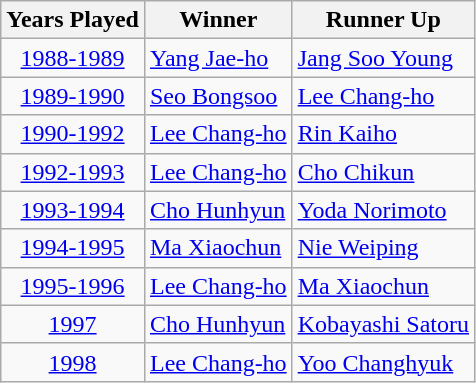<table class="wikitable">
<tr>
<th>Years Played</th>
<th>Winner</th>
<th>Runner Up</th>
</tr>
<tr>
<td align="center"><a href='#'>1988-1989</a></td>
<td> <a href='#'>Yang Jae-ho</a></td>
<td> <a href='#'>Jang Soo Young</a></td>
</tr>
<tr>
<td align="center"><a href='#'>1989-1990</a></td>
<td> <a href='#'>Seo Bongsoo</a></td>
<td> <a href='#'>Lee Chang-ho</a></td>
</tr>
<tr>
<td align="center"><a href='#'>1990-1992</a></td>
<td> <a href='#'>Lee Chang-ho</a></td>
<td> <a href='#'>Rin Kaiho</a></td>
</tr>
<tr>
<td align="center"><a href='#'>1992-1993</a></td>
<td> <a href='#'>Lee Chang-ho</a></td>
<td> <a href='#'>Cho Chikun</a></td>
</tr>
<tr>
<td align="center"><a href='#'>1993-1994</a></td>
<td> <a href='#'>Cho Hunhyun</a></td>
<td> <a href='#'>Yoda Norimoto</a></td>
</tr>
<tr>
<td align="center"><a href='#'>1994-1995</a></td>
<td> <a href='#'>Ma Xiaochun</a></td>
<td> <a href='#'>Nie Weiping</a></td>
</tr>
<tr>
<td align="center"><a href='#'>1995-1996</a></td>
<td> <a href='#'>Lee Chang-ho</a></td>
<td> <a href='#'>Ma Xiaochun</a></td>
</tr>
<tr>
<td align="center"><a href='#'>1997</a></td>
<td> <a href='#'>Cho Hunhyun</a></td>
<td> <a href='#'>Kobayashi Satoru</a></td>
</tr>
<tr>
<td align="center"><a href='#'>1998</a></td>
<td> <a href='#'>Lee Chang-ho</a></td>
<td> <a href='#'>Yoo Changhyuk</a></td>
</tr>
</table>
